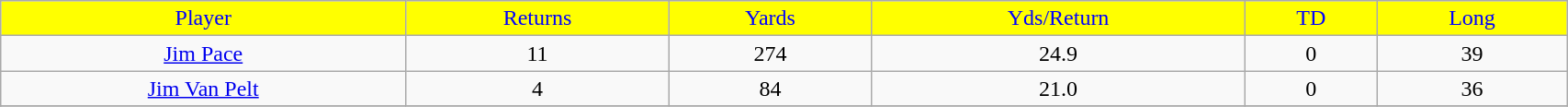<table class="wikitable" width="90%">
<tr align="center" style="background:yellow;color:blue;">
<td>Player</td>
<td>Returns</td>
<td>Yards</td>
<td>Yds/Return</td>
<td>TD</td>
<td>Long</td>
</tr>
<tr align="center" bgcolor="">
<td><a href='#'>Jim Pace</a></td>
<td>11</td>
<td>274</td>
<td>24.9</td>
<td>0</td>
<td>39</td>
</tr>
<tr align="center" bgcolor="">
<td><a href='#'>Jim Van Pelt</a></td>
<td>4</td>
<td>84</td>
<td>21.0</td>
<td>0</td>
<td>36</td>
</tr>
<tr>
</tr>
</table>
